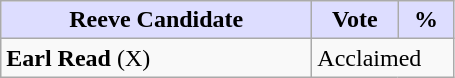<table class="wikitable">
<tr>
<th style="background:#ddf; width:200px;">Reeve Candidate</th>
<th style="background:#ddf; width:50px;">Vote</th>
<th style="background:#ddf; width:30px;">%</th>
</tr>
<tr>
<td><strong>Earl Read</strong> (X)</td>
<td colspan="2">Acclaimed</td>
</tr>
</table>
